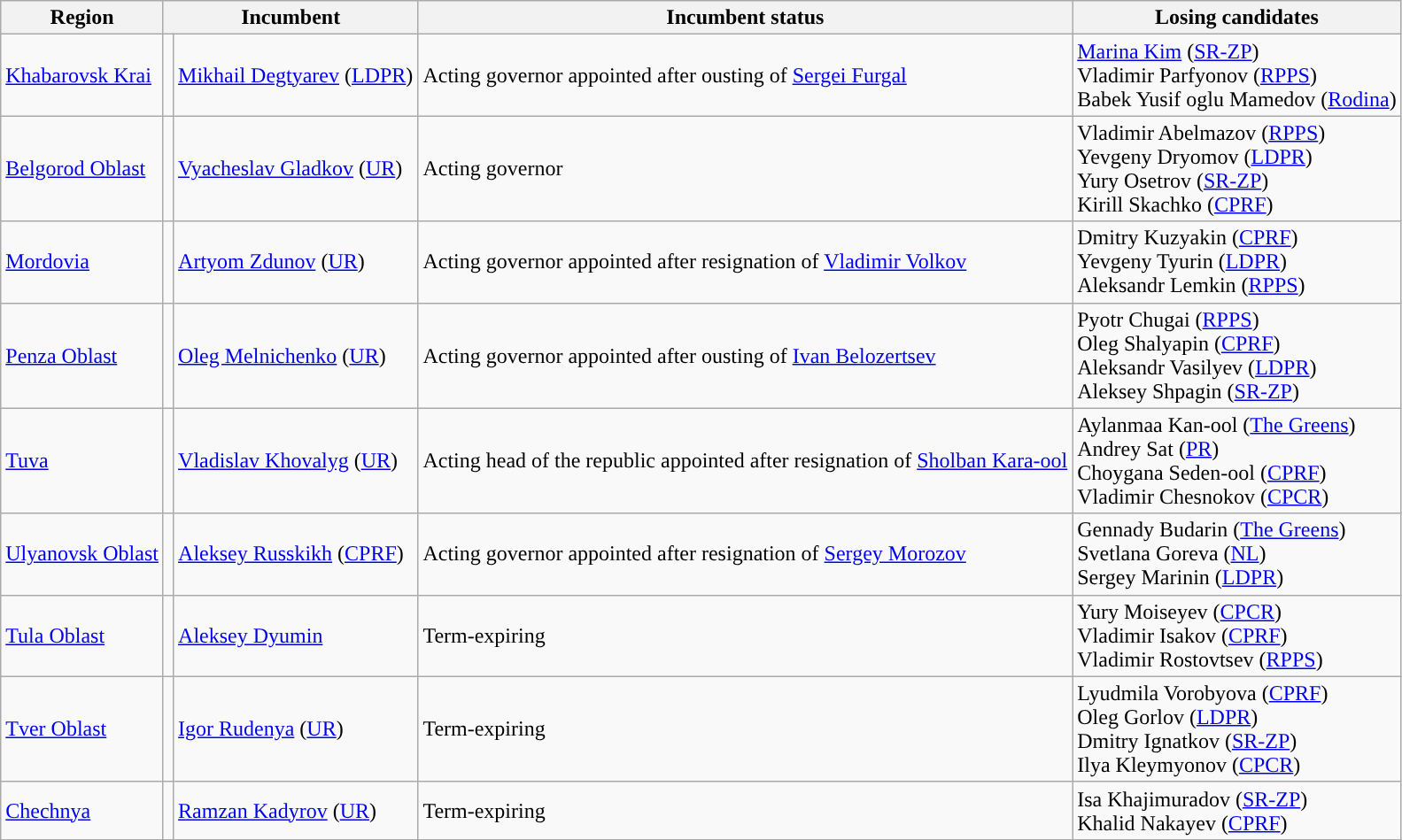<table class="wikitable sortable"'3'>
<tr>
<th>Region</th>
<th colspan=2>Incumbent</th>
<th>Incumbent status</th>
<th>Losing candidates</th>
</tr>
<tr>
<td><a href='#'>Khabarovsk Krai</a></td>
<td style="background: "></td>
<td><a href='#'>Mikhail Degtyarev</a> (<a href='#'>LDPR</a>)</td>
<td>Acting governor appointed after ousting of <a href='#'>Sergei Furgal</a></td>
<td><a href='#'>Marina Kim</a> (<a href='#'>SR-ZP</a>)<br>Vladimir Parfyonov (<a href='#'>RPPS</a>)<br>Babek Yusif oglu Mamedov (<a href='#'>Rodina</a>)</td>
</tr>
<tr>
<td><a href='#'>Belgorod Oblast</a></td>
<td style="background: "></td>
<td><a href='#'>Vyacheslav Gladkov</a> (<a href='#'>UR</a>)</td>
<td>Acting governor</td>
<td>Vladimir Abelmazov (<a href='#'>RPPS</a>)<br>Yevgeny Dryomov (<a href='#'>LDPR</a>)<br>Yury Osetrov (<a href='#'>SR-ZP</a>)<br>Kirill Skachko (<a href='#'>CPRF</a>)</td>
</tr>
<tr>
<td><a href='#'>Mordovia</a></td>
<td style="background: "></td>
<td><a href='#'>Artyom Zdunov</a> (<a href='#'>UR</a>)</td>
<td>Acting governor appointed after resignation of <a href='#'>Vladimir Volkov</a></td>
<td>Dmitry Kuzyakin (<a href='#'>CPRF</a>)<br>Yevgeny Tyurin (<a href='#'>LDPR</a>)<br>Aleksandr Lemkin (<a href='#'>RPPS</a>)</td>
</tr>
<tr>
<td><a href='#'>Penza Oblast</a></td>
<td style="background: "></td>
<td><a href='#'>Oleg Melnichenko</a> (<a href='#'>UR</a>)</td>
<td>Acting governor appointed after ousting of <a href='#'>Ivan Belozertsev</a></td>
<td>Pyotr Chugai (<a href='#'>RPPS</a>)<br>Oleg Shalyapin (<a href='#'>CPRF</a>)<br>Aleksandr Vasilyev (<a href='#'>LDPR</a>)<br>Aleksey Shpagin (<a href='#'>SR-ZP</a>)</td>
</tr>
<tr>
<td><a href='#'>Tuva</a></td>
<td style="background: "></td>
<td><a href='#'>Vladislav Khovalyg</a> (<a href='#'>UR</a>)</td>
<td>Acting head of the republic appointed after resignation of <a href='#'>Sholban Kara-ool</a></td>
<td>Aylanmaa Kan-ool (<a href='#'>The Greens</a>)<br>Andrey Sat (<a href='#'>PR</a>)<br>Choygana Seden-ool (<a href='#'>CPRF</a>)<br>Vladimir Chesnokov (<a href='#'>CPCR</a>)</td>
</tr>
<tr>
<td><a href='#'>Ulyanovsk Oblast</a></td>
<td style="background: "></td>
<td><a href='#'>Aleksey Russkikh</a> (<a href='#'>CPRF</a>)</td>
<td>Acting governor appointed after resignation of <a href='#'>Sergey Morozov</a></td>
<td>Gennady Budarin (<a href='#'>The Greens</a>)<br>Svetlana Goreva (<a href='#'>NL</a>)<br>Sergey Marinin (<a href='#'>LDPR</a>)</td>
</tr>
<tr>
<td><a href='#'>Tula Oblast</a></td>
<td style="background: "></td>
<td><a href='#'>Aleksey Dyumin</a></td>
<td>Term-expiring</td>
<td>Yury Moiseyev (<a href='#'>CPCR</a>)<br>Vladimir Isakov (<a href='#'>CPRF</a>)<br>Vladimir Rostovtsev (<a href='#'>RPPS</a>)</td>
</tr>
<tr>
<td><a href='#'>Tver Oblast</a></td>
<td style="background: "></td>
<td><a href='#'>Igor Rudenya</a> (<a href='#'>UR</a>)</td>
<td>Term-expiring</td>
<td>Lyudmila Vorobyova (<a href='#'>CPRF</a>)<br>Oleg Gorlov (<a href='#'>LDPR</a>)<br>Dmitry Ignatkov (<a href='#'>SR-ZP</a>)<br>Ilya Kleymyonov (<a href='#'>CPCR</a>)</td>
</tr>
<tr>
<td><a href='#'>Chechnya</a></td>
<td style="background: "></td>
<td><a href='#'>Ramzan Kadyrov</a> (<a href='#'>UR</a>)</td>
<td>Term-expiring</td>
<td>Isa Khajimuradov (<a href='#'>SR-ZP</a>)<br>Khalid Nakayev (<a href='#'>CPRF</a>)</td>
</tr>
</table>
